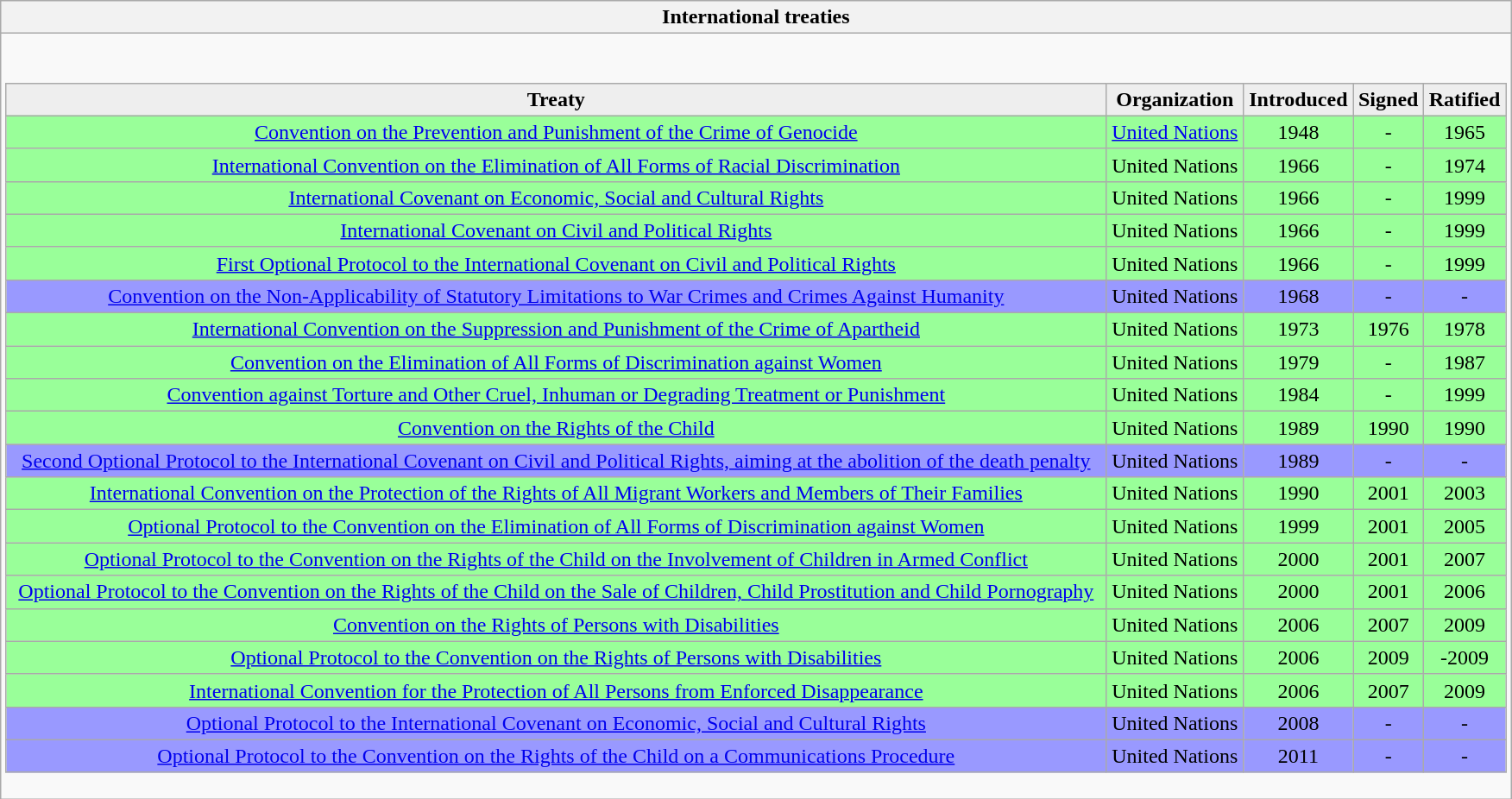<table class="wikitable collapsible collapsed" style="border:none; ">
<tr>
<th>International treaties</th>
</tr>
<tr>
<td><br><table class="wikitable sortable" width=100% style="border-collapse:collapse;">
<tr style="background:#eee; font-weight:bold; text-align:center;">
<td>Treaty</td>
<td>Organization</td>
<td>Introduced</td>
<td>Signed</td>
<td>Ratified</td>
</tr>
<tr align=center>
<td style="background:#9f9; align=left"><a href='#'>Convention on the Prevention and Punishment of the Crime of Genocide</a></td>
<td style="background:#9f9;"><a href='#'>United Nations</a></td>
<td style="background:#9f9;">1948</td>
<td style="background:#9f9;">-</td>
<td style="background:#9f9;">1965</td>
</tr>
<tr align=center>
<td style="background:#9f9; align=left"><a href='#'>International Convention on the Elimination of All Forms of Racial Discrimination</a></td>
<td style="background:#9f9;">United Nations</td>
<td style="background:#9f9;">1966</td>
<td style="background:#9f9;">-</td>
<td style="background:#9f9;">1974</td>
</tr>
<tr align=center>
<td style="background:#9f9; align=left"><a href='#'>International Covenant on Economic, Social and Cultural Rights</a></td>
<td style="background:#9f9;">United Nations</td>
<td style="background:#9f9;">1966</td>
<td style="background:#9f9;">-</td>
<td style="background:#9f9;">1999</td>
</tr>
<tr align=center>
<td style="background:#9f9; align=left"><a href='#'>International Covenant on Civil and Political Rights</a></td>
<td style="background:#9f9;">United Nations</td>
<td style="background:#9f9;">1966</td>
<td style="background:#9f9;">-</td>
<td style="background:#9f9;">1999</td>
</tr>
<tr align=center>
<td style="background:#9f9; align=left"><a href='#'>First Optional Protocol to the International Covenant on Civil and Political Rights</a></td>
<td style="background:#9f9;">United Nations</td>
<td style="background:#9f9;">1966</td>
<td style="background:#9f9;">-</td>
<td style="background:#9f9;">1999</td>
</tr>
<tr align=center>
<td style="background:#99f; align=left"><a href='#'>Convention on the Non-Applicability of Statutory Limitations to War Crimes and Crimes Against Humanity</a></td>
<td style="background:#99f;">United Nations</td>
<td style="background:#99f;">1968</td>
<td style="background:#99f;">-</td>
<td style="background:#99f;">-</td>
</tr>
<tr align=center>
<td style="background:#9f9; align=left"><a href='#'>International Convention on the Suppression and Punishment of the Crime of Apartheid</a></td>
<td style="background:#9f9;">United Nations</td>
<td style="background:#9f9;">1973</td>
<td style="background:#9f9;">1976</td>
<td style="background:#9f9;">1978</td>
</tr>
<tr align=center>
<td style="background:#9f9; align=left"><a href='#'>Convention on the Elimination of All Forms of Discrimination against Women</a></td>
<td style="background:#9f9;">United Nations</td>
<td style="background:#9f9;">1979</td>
<td style="background:#9f9;">-</td>
<td style="background:#9f9;">1987</td>
</tr>
<tr align=center>
<td style="background:#9f9; align=left"><a href='#'>Convention against Torture and Other Cruel, Inhuman or Degrading Treatment or Punishment</a></td>
<td style="background:#9f9;">United Nations</td>
<td style="background:#9f9;">1984</td>
<td style="background:#9f9;">-</td>
<td style="background:#9f9;">1999</td>
</tr>
<tr align=center>
<td style="background:#9f9; align=left"><a href='#'>Convention on the Rights of the Child</a></td>
<td style="background:#9f9;">United Nations</td>
<td style="background:#9f9;">1989</td>
<td style="background:#9f9;">1990</td>
<td style="background:#9f9;">1990</td>
</tr>
<tr align=center>
<td style="background:#99f; align=left"><a href='#'>Second Optional Protocol to the International Covenant on Civil and Political Rights, aiming at the abolition of the death penalty</a></td>
<td style="background:#99f;">United Nations</td>
<td style="background:#99f;">1989</td>
<td style="background:#99f;">-</td>
<td style="background:#99f;">-</td>
</tr>
<tr align=center>
<td style="background:#9f9; align=left"><a href='#'>International Convention on the Protection of the Rights of All Migrant Workers and Members of Their Families</a></td>
<td style="background:#9f9;">United Nations</td>
<td style="background:#9f9;">1990</td>
<td style="background:#9f9;">2001</td>
<td style="background:#9f9;">2003</td>
</tr>
<tr align=center>
<td style="background:#9f9; align=left"><a href='#'>Optional Protocol to the Convention on the Elimination of All Forms of Discrimination against Women</a></td>
<td style="background:#9f9;">United Nations</td>
<td style="background:#9f9;">1999</td>
<td style="background:#9f9;">2001</td>
<td style="background:#9f9;">2005</td>
</tr>
<tr align=center>
<td style="background:#9f9; align=left"><a href='#'>Optional Protocol to the Convention on the Rights of the Child on the Involvement of Children in Armed Conflict</a></td>
<td style="background:#9f9;">United Nations</td>
<td style="background:#9f9;">2000</td>
<td style="background:#9f9;">2001</td>
<td style="background:#9f9;">2007</td>
</tr>
<tr align=center>
<td style="background:#9f9; align=left"><a href='#'>Optional Protocol to the Convention on the Rights of the Child on the Sale of Children, Child Prostitution and Child Pornography</a></td>
<td style="background:#9f9;">United Nations</td>
<td style="background:#9f9;">2000</td>
<td style="background:#9f9;">2001</td>
<td style="background:#9f9;">2006</td>
</tr>
<tr align=center>
<td style="background:#9f9; align=left"><a href='#'>Convention on the Rights of Persons with Disabilities</a></td>
<td style="background:#9f9;">United Nations</td>
<td style="background:#9f9;">2006</td>
<td style="background:#9f9;">2007</td>
<td style="background:#9f9;">2009</td>
</tr>
<tr align=center>
<td style="background:#9f9; align=left"><a href='#'>Optional Protocol to the Convention on the Rights of Persons with Disabilities</a></td>
<td style="background:#9f9;">United Nations</td>
<td style="background:#9f9;">2006</td>
<td style="background:#9f9;">2009</td>
<td style="background:#9f9;">-2009</td>
</tr>
<tr align=center>
<td style="background:#9f9; align=left"><a href='#'>International Convention for the Protection of All Persons from Enforced Disappearance</a></td>
<td style="background:#9f9;">United Nations</td>
<td style="background:#9f9;">2006</td>
<td style="background:#9f9;">2007</td>
<td style="background:#9f9;">2009</td>
</tr>
<tr align=center>
<td style="background:#99f; align=left"><a href='#'>Optional Protocol to the International Covenant on Economic, Social and Cultural Rights</a></td>
<td style="background:#99f;">United Nations</td>
<td style="background:#99f;">2008</td>
<td style="background:#99f;">-</td>
<td style="background:#99f;">-</td>
</tr>
<tr align=center>
<td style="background:#99f; align=left"><a href='#'>Optional Protocol to the Convention on the Rights of the Child on a Communications Procedure</a></td>
<td style="background:#99f;">United Nations</td>
<td style="background:#99f;">2011</td>
<td style="background:#99f;">-</td>
<td style="background:#99f;">-</td>
</tr>
</table>
</td>
</tr>
</table>
